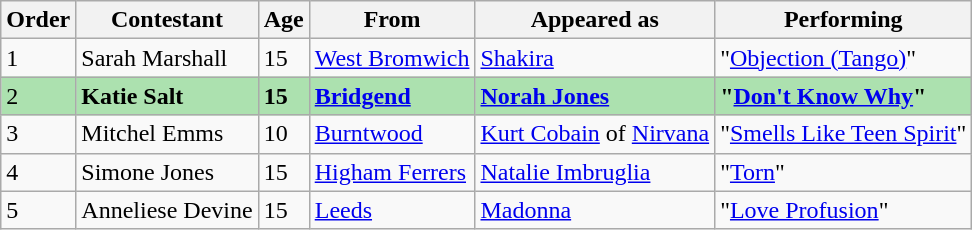<table class="wikitable">
<tr>
<th>Order</th>
<th>Contestant</th>
<th>Age</th>
<th>From</th>
<th>Appeared as</th>
<th>Performing</th>
</tr>
<tr>
<td>1</td>
<td>Sarah Marshall</td>
<td>15</td>
<td><a href='#'>West Bromwich</a></td>
<td><a href='#'>Shakira</a></td>
<td>"<a href='#'>Objection (Tango)</a>"</td>
</tr>
<tr style="background:#ACE1AF;">
<td>2</td>
<td><strong>Katie Salt</strong></td>
<td><strong>15</strong></td>
<td><strong><a href='#'>Bridgend</a></strong></td>
<td><strong><a href='#'>Norah Jones</a></strong></td>
<td><strong>"<a href='#'>Don't Know Why</a>"</strong></td>
</tr>
<tr>
<td>3</td>
<td>Mitchel Emms</td>
<td>10</td>
<td><a href='#'>Burntwood</a></td>
<td><a href='#'>Kurt Cobain</a> of <a href='#'>Nirvana</a></td>
<td>"<a href='#'>Smells Like Teen Spirit</a>"</td>
</tr>
<tr>
<td>4</td>
<td>Simone Jones</td>
<td>15</td>
<td><a href='#'>Higham Ferrers</a></td>
<td><a href='#'>Natalie Imbruglia</a></td>
<td>"<a href='#'>Torn</a>"</td>
</tr>
<tr>
<td>5</td>
<td>Anneliese Devine</td>
<td>15</td>
<td><a href='#'>Leeds</a></td>
<td><a href='#'>Madonna</a></td>
<td>"<a href='#'>Love Profusion</a>"</td>
</tr>
</table>
